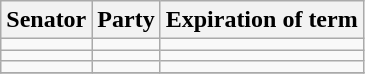<table class="wikitable" style="text-align:center;">
<tr>
<th>Senator</th>
<th>Party</th>
<th>Expiration of term</th>
</tr>
<tr>
<td></td>
<td></td>
<td></td>
</tr>
<tr>
<td></td>
<td></td>
<td></td>
</tr>
<tr>
<td></td>
<td></td>
<td></td>
</tr>
<tr>
</tr>
</table>
